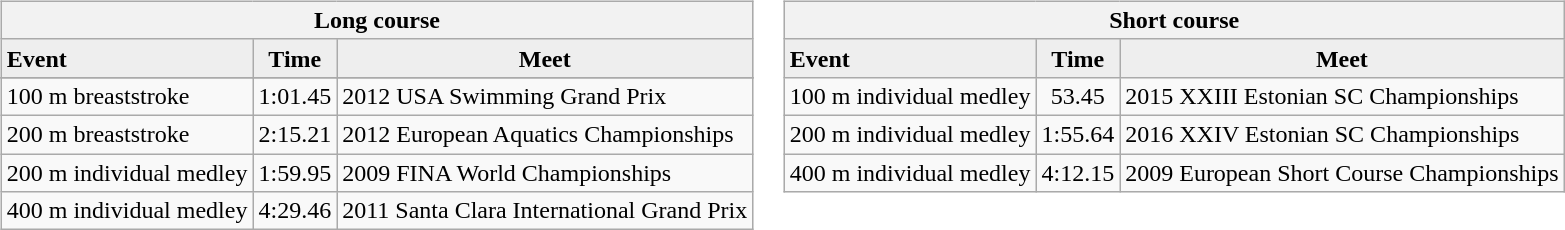<table>
<tr valign=top>
<td><br><table class="wikitable">
<tr>
<th colspan="5">Long course</th>
</tr>
<tr bgcolor="#eeeeee">
<td><strong>Event</strong></td>
<td align="center"><strong>Time</strong></td>
<td align="center"><strong>Meet</strong></td>
</tr>
<tr bgcolor="#eeeeee">
</tr>
<tr>
<td>100 m breaststroke</td>
<td align="center">1:01.45</td>
<td>2012 USA Swimming Grand Prix</td>
</tr>
<tr>
<td>200 m breaststroke</td>
<td align="center">2:15.21</td>
<td>2012 European Aquatics Championships</td>
</tr>
<tr>
<td>200 m individual medley</td>
<td align="center">1:59.95</td>
<td>2009 FINA World Championships</td>
</tr>
<tr>
<td>400 m individual medley</td>
<td align="center">4:29.46</td>
<td>2011 Santa Clara International Grand Prix</td>
</tr>
</table>
</td>
<td><br><table class="wikitable">
<tr>
<th colspan="5">Short course</th>
</tr>
<tr bgcolor="#eeeeee">
<td><strong>Event</strong></td>
<td align="center"><strong>Time</strong></td>
<td align="center"><strong>Meet</strong></td>
</tr>
<tr>
<td>100 m individual medley</td>
<td align="center">53.45</td>
<td>2015 XXIII Estonian SC Championships</td>
</tr>
<tr>
<td>200 m individual medley</td>
<td align="center">1:55.64</td>
<td>2016 XXIV Estonian SC Championships</td>
</tr>
<tr>
<td>400 m individual medley</td>
<td align="center">4:12.15</td>
<td>2009 European Short Course Championships</td>
</tr>
</table>
</td>
</tr>
</table>
